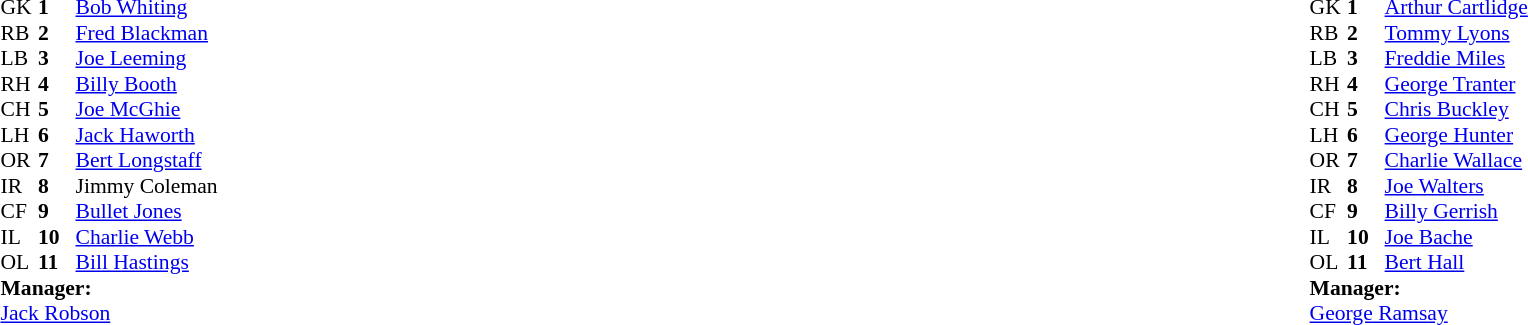<table width="100%">
<tr>
<td valign="top" width="50%"><br><table style="font-size: 90%" cellspacing="0" cellpadding="0">
<tr>
<td colspan="4"></td>
</tr>
<tr>
<th width="25"></th>
<th width="25"></th>
</tr>
<tr>
<td>GK</td>
<td><strong>1</strong></td>
<td> <a href='#'>Bob Whiting</a></td>
</tr>
<tr>
<td>RB</td>
<td><strong>2</strong></td>
<td> <a href='#'>Fred Blackman</a></td>
</tr>
<tr>
<td>LB</td>
<td><strong>3</strong></td>
<td> <a href='#'>Joe Leeming</a></td>
</tr>
<tr>
<td>RH</td>
<td><strong>4</strong></td>
<td> <a href='#'>Billy Booth</a></td>
</tr>
<tr>
<td>CH</td>
<td><strong>5</strong></td>
<td> <a href='#'>Joe McGhie</a></td>
</tr>
<tr>
<td>LH</td>
<td><strong>6</strong></td>
<td> <a href='#'>Jack Haworth</a></td>
</tr>
<tr>
<td>OR</td>
<td><strong>7</strong></td>
<td> <a href='#'>Bert Longstaff</a></td>
</tr>
<tr>
<td>IR</td>
<td><strong>8</strong></td>
<td> Jimmy Coleman</td>
</tr>
<tr>
<td>CF</td>
<td><strong>9</strong></td>
<td> <a href='#'>Bullet Jones</a></td>
</tr>
<tr>
<td>IL</td>
<td><strong>10</strong></td>
<td> <a href='#'>Charlie Webb</a></td>
</tr>
<tr>
<td>OL</td>
<td><strong>11</strong></td>
<td> <a href='#'>Bill Hastings</a></td>
</tr>
<tr>
<td colspan=4><strong>Manager:</strong></td>
</tr>
<tr>
<td colspan="4"> <a href='#'>Jack Robson</a></td>
</tr>
</table>
</td>
<td valign="top"></td>
<td valign="top" width="50%"><br><table style="font-size: 90%" cellspacing="0" cellpadding="0" align=center>
<tr>
<td colspan="4"></td>
</tr>
<tr>
<th width="25"></th>
<th width="25"></th>
</tr>
<tr>
<td>GK</td>
<td><strong>1</strong></td>
<td> <a href='#'>Arthur Cartlidge</a></td>
</tr>
<tr>
<td>RB</td>
<td><strong>2</strong></td>
<td> <a href='#'>Tommy Lyons</a></td>
</tr>
<tr>
<td>LB</td>
<td><strong>3</strong></td>
<td> <a href='#'>Freddie Miles</a></td>
</tr>
<tr>
<td>RH</td>
<td><strong>4</strong></td>
<td> <a href='#'>George Tranter</a></td>
</tr>
<tr>
<td>CH</td>
<td><strong>5</strong></td>
<td> <a href='#'>Chris Buckley</a></td>
</tr>
<tr>
<td>LH</td>
<td><strong>6</strong></td>
<td> <a href='#'>George Hunter</a></td>
</tr>
<tr>
<td>OR</td>
<td><strong>7</strong></td>
<td> <a href='#'>Charlie Wallace</a></td>
</tr>
<tr>
<td>IR</td>
<td><strong>8</strong></td>
<td> <a href='#'>Joe Walters</a></td>
</tr>
<tr>
<td>CF</td>
<td><strong>9</strong></td>
<td> <a href='#'>Billy Gerrish</a></td>
</tr>
<tr>
<td>IL</td>
<td><strong>10</strong></td>
<td> <a href='#'>Joe Bache</a></td>
</tr>
<tr>
<td>OL</td>
<td><strong>11</strong></td>
<td> <a href='#'>Bert Hall</a></td>
</tr>
<tr>
<td colspan=4><strong>Manager:</strong></td>
</tr>
<tr>
<td colspan="4"> <a href='#'>George Ramsay</a></td>
</tr>
</table>
</td>
</tr>
</table>
